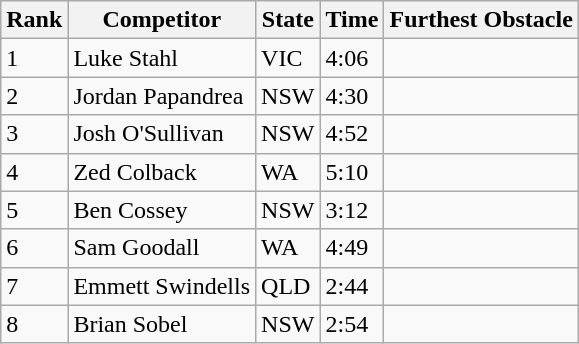<table class="wikitable sortable mw-collapsible">
<tr>
<th>Rank</th>
<th>Competitor</th>
<th>State</th>
<th>Time</th>
<th>Furthest Obstacle</th>
</tr>
<tr>
<td>1</td>
<td>Luke Stahl</td>
<td>VIC</td>
<td>4:06</td>
<td></td>
</tr>
<tr>
<td>2</td>
<td>Jordan Papandrea</td>
<td>NSW</td>
<td>4:30</td>
<td></td>
</tr>
<tr>
<td>3</td>
<td>Josh O'Sullivan</td>
<td>NSW</td>
<td>4:52</td>
<td></td>
</tr>
<tr>
<td>4</td>
<td>Zed Colback</td>
<td>WA</td>
<td>5:10</td>
<td></td>
</tr>
<tr>
<td>5</td>
<td>Ben Cossey</td>
<td>NSW</td>
<td>3:12</td>
<td></td>
</tr>
<tr>
<td>6</td>
<td>Sam Goodall</td>
<td>WA</td>
<td>4:49</td>
<td></td>
</tr>
<tr>
<td>7</td>
<td>Emmett Swindells</td>
<td>QLD</td>
<td>2:44</td>
<td></td>
</tr>
<tr>
<td>8</td>
<td>Brian Sobel</td>
<td>NSW</td>
<td>2:54</td>
<td></td>
</tr>
</table>
